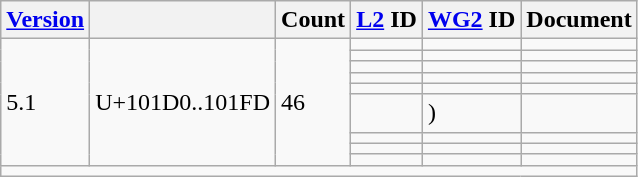<table class="wikitable sticky-header">
<tr>
<th><a href='#'>Version</a></th>
<th></th>
<th>Count</th>
<th><a href='#'>L2</a> ID</th>
<th><a href='#'>WG2</a> ID</th>
<th>Document</th>
</tr>
<tr>
<td rowspan="9">5.1</td>
<td rowspan="9">U+101D0..101FD</td>
<td rowspan="9">46</td>
<td></td>
<td></td>
<td></td>
</tr>
<tr>
<td></td>
<td></td>
<td></td>
</tr>
<tr>
<td></td>
<td></td>
<td></td>
</tr>
<tr>
<td></td>
<td></td>
<td></td>
</tr>
<tr>
<td></td>
<td></td>
<td></td>
</tr>
<tr>
<td></td>
<td> )</td>
<td></td>
</tr>
<tr>
<td></td>
<td></td>
<td></td>
</tr>
<tr>
<td></td>
<td></td>
<td></td>
</tr>
<tr>
<td></td>
<td></td>
<td></td>
</tr>
<tr class="sortbottom">
<td colspan="6"></td>
</tr>
</table>
